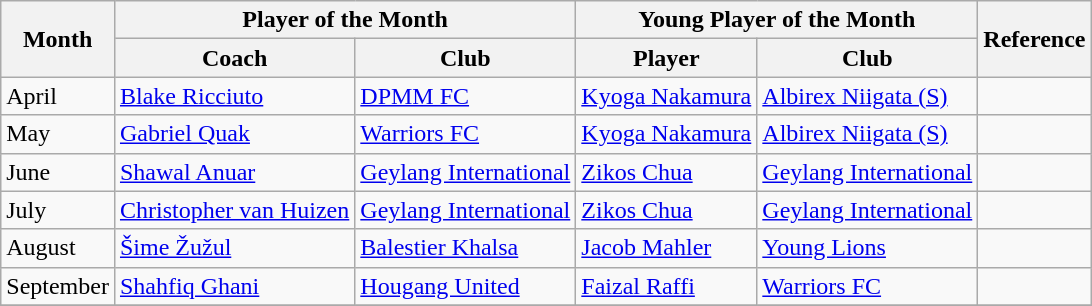<table class="wikitable">
<tr>
<th rowspan="2">Month</th>
<th colspan="2">Player of the Month</th>
<th colspan="2">Young Player of the Month</th>
<th rowspan="2">Reference</th>
</tr>
<tr>
<th>Coach</th>
<th>Club</th>
<th>Player</th>
<th>Club</th>
</tr>
<tr>
<td>April</td>
<td> <a href='#'>Blake Ricciuto</a></td>
<td><a href='#'>DPMM FC</a></td>
<td> <a href='#'>Kyoga Nakamura</a></td>
<td><a href='#'>Albirex Niigata (S)</a></td>
<td></td>
</tr>
<tr>
<td>May</td>
<td> <a href='#'>Gabriel Quak</a></td>
<td><a href='#'>Warriors FC</a></td>
<td> <a href='#'>Kyoga Nakamura</a></td>
<td><a href='#'>Albirex Niigata (S)</a></td>
<td></td>
</tr>
<tr>
<td>June</td>
<td> <a href='#'>Shawal Anuar</a></td>
<td><a href='#'>Geylang International</a></td>
<td> <a href='#'>Zikos Chua</a></td>
<td><a href='#'>Geylang International</a></td>
<td></td>
</tr>
<tr>
<td>July</td>
<td> <a href='#'>Christopher van Huizen</a></td>
<td><a href='#'>Geylang International</a></td>
<td> <a href='#'>Zikos Chua</a></td>
<td><a href='#'>Geylang International</a></td>
<td></td>
</tr>
<tr>
<td>August</td>
<td> <a href='#'>Šime Žužul</a></td>
<td><a href='#'>Balestier Khalsa</a></td>
<td> <a href='#'>Jacob Mahler</a></td>
<td><a href='#'>Young Lions</a></td>
<td></td>
</tr>
<tr>
<td>September</td>
<td> <a href='#'>Shahfiq Ghani</a></td>
<td><a href='#'>Hougang United</a></td>
<td> <a href='#'>Faizal Raffi</a></td>
<td><a href='#'>Warriors FC</a></td>
<td></td>
</tr>
<tr>
</tr>
</table>
